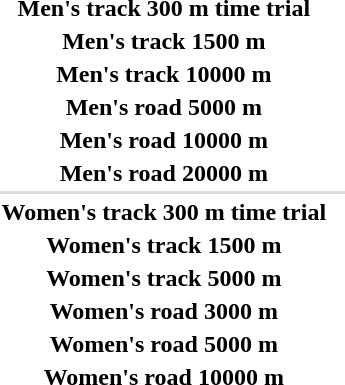<table>
<tr>
<th scope="row">Men's track 300 m time trial</th>
<td></td>
<td></td>
<td></td>
</tr>
<tr>
<th scope="row">Men's track 1500 m</th>
<td></td>
<td></td>
<td></td>
</tr>
<tr>
<th scope="row">Men's track 10000 m</th>
<td></td>
<td></td>
<td></td>
</tr>
<tr>
<th scope="row">Men's road 5000 m</th>
<td></td>
<td></td>
<td></td>
</tr>
<tr>
<th scope="row">Men's road 10000 m</th>
<td></td>
<td></td>
<td></td>
</tr>
<tr>
<th scope="row">Men's road 20000 m</th>
<td></td>
<td></td>
<td></td>
</tr>
<tr bgcolor=#DDDDDD>
<td colspan=4></td>
</tr>
<tr>
<th scope="row">Women's track 300 m time trial</th>
<td></td>
<td></td>
<td></td>
</tr>
<tr>
<th scope="row">Women's track 1500 m</th>
<td></td>
<td></td>
<td></td>
</tr>
<tr>
<th scope="row">Women's track 5000 m</th>
<td></td>
<td></td>
<td></td>
</tr>
<tr>
<th scope="row">Women's road 3000 m</th>
<td></td>
<td></td>
<td></td>
</tr>
<tr>
<th scope="row">Women's road 5000 m</th>
<td></td>
<td></td>
<td></td>
</tr>
<tr>
<th scope="row">Women's road 10000 m</th>
<td></td>
<td></td>
<td></td>
</tr>
</table>
